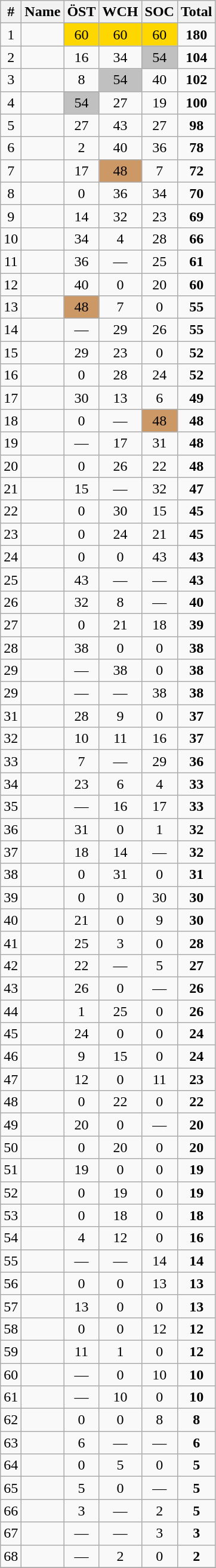<table class="wikitable sortable" style="text-align:center;">
<tr>
<th>#</th>
<th>Name</th>
<th>ÖST</th>
<th>WCH</th>
<th>SOC</th>
<th>Total</th>
</tr>
<tr>
<td>1</td>
<td align="left"></td>
<td bgcolor="gold">60</td>
<td bgcolor="gold">60</td>
<td bgcolor="gold">60</td>
<td><strong>180</strong></td>
</tr>
<tr>
<td>2</td>
<td align="left"></td>
<td>16</td>
<td>34</td>
<td bgcolor="silver">54</td>
<td><strong>104</strong></td>
</tr>
<tr>
<td>3</td>
<td align="left"></td>
<td>8</td>
<td bgcolor="silver">54</td>
<td>40</td>
<td><strong>102</strong></td>
</tr>
<tr>
<td>4</td>
<td align="left"></td>
<td bgcolor="silver">54</td>
<td>27</td>
<td>19</td>
<td><strong>100</strong></td>
</tr>
<tr>
<td>5</td>
<td align="left"></td>
<td>27</td>
<td>43</td>
<td>27</td>
<td><strong>98</strong></td>
</tr>
<tr>
<td>6</td>
<td align="left"></td>
<td>2</td>
<td>40</td>
<td>36</td>
<td><strong>78</strong></td>
</tr>
<tr>
<td>7</td>
<td align="left"></td>
<td>17</td>
<td bgcolor=CC9966>48</td>
<td>7</td>
<td><strong>72</strong></td>
</tr>
<tr>
<td>8</td>
<td align="left"></td>
<td>0</td>
<td>36</td>
<td>34</td>
<td><strong>70</strong></td>
</tr>
<tr>
<td>9</td>
<td align="left"></td>
<td>14</td>
<td>32</td>
<td>23</td>
<td><strong>69</strong></td>
</tr>
<tr>
<td>10</td>
<td align="left"></td>
<td>34</td>
<td>4</td>
<td>28</td>
<td><strong>66</strong></td>
</tr>
<tr>
<td>11</td>
<td align="left"></td>
<td>36</td>
<td>—</td>
<td>25</td>
<td><strong>61</strong></td>
</tr>
<tr>
<td>12</td>
<td align="left"></td>
<td>40</td>
<td>0</td>
<td>20</td>
<td><strong>60</strong></td>
</tr>
<tr>
<td>13</td>
<td align="left"></td>
<td bgcolor=CC9966>48</td>
<td>7</td>
<td>0</td>
<td><strong>55</strong></td>
</tr>
<tr>
<td>14</td>
<td align="left"></td>
<td>—</td>
<td>29</td>
<td>26</td>
<td><strong>55</strong></td>
</tr>
<tr>
<td>15</td>
<td align="left"></td>
<td>29</td>
<td>23</td>
<td>0</td>
<td><strong>52</strong></td>
</tr>
<tr>
<td>16</td>
<td align="left"></td>
<td>0</td>
<td>28</td>
<td>24</td>
<td><strong>52</strong></td>
</tr>
<tr>
<td>17</td>
<td align="left"></td>
<td>30</td>
<td>13</td>
<td>6</td>
<td><strong>49</strong></td>
</tr>
<tr>
<td>18</td>
<td align="left"></td>
<td>0</td>
<td>—</td>
<td bgcolor=CC9966>48</td>
<td><strong>48</strong></td>
</tr>
<tr>
<td>19</td>
<td align="left"></td>
<td>—</td>
<td>17</td>
<td>31</td>
<td><strong>48</strong></td>
</tr>
<tr>
<td>20</td>
<td align="left"></td>
<td>0</td>
<td>26</td>
<td>22</td>
<td><strong>48</strong></td>
</tr>
<tr>
<td>21</td>
<td align="left"></td>
<td>15</td>
<td>—</td>
<td>32</td>
<td><strong>47</strong></td>
</tr>
<tr>
<td>22</td>
<td align="left"></td>
<td>0</td>
<td>30</td>
<td>15</td>
<td><strong>45</strong></td>
</tr>
<tr>
<td>23</td>
<td align="left"></td>
<td>0</td>
<td>24</td>
<td>21</td>
<td><strong>45</strong></td>
</tr>
<tr>
<td>24</td>
<td align="left"></td>
<td>0</td>
<td>0</td>
<td>43</td>
<td><strong>43</strong></td>
</tr>
<tr>
<td>25</td>
<td align="left"></td>
<td>43</td>
<td>—</td>
<td>—</td>
<td><strong>43</strong></td>
</tr>
<tr>
<td>26</td>
<td align="left"></td>
<td>32</td>
<td>8</td>
<td>—</td>
<td><strong>40</strong></td>
</tr>
<tr>
<td>27</td>
<td align="left"></td>
<td>0</td>
<td>21</td>
<td>18</td>
<td><strong>39</strong></td>
</tr>
<tr>
<td>28</td>
<td align="left"></td>
<td>38</td>
<td>0</td>
<td>0</td>
<td><strong>38</strong></td>
</tr>
<tr>
<td>29</td>
<td align="left"></td>
<td>—</td>
<td>38</td>
<td>0</td>
<td><strong>38</strong></td>
</tr>
<tr>
<td>29</td>
<td align="left"></td>
<td>—</td>
<td>—</td>
<td>38</td>
<td><strong>38</strong></td>
</tr>
<tr>
<td>31</td>
<td align="left"></td>
<td>28</td>
<td>9</td>
<td>0</td>
<td><strong>37</strong></td>
</tr>
<tr>
<td>32</td>
<td align="left"></td>
<td>10</td>
<td>11</td>
<td>16</td>
<td><strong>37</strong></td>
</tr>
<tr>
<td>33</td>
<td align="left"></td>
<td>7</td>
<td>—</td>
<td>29</td>
<td><strong>36</strong></td>
</tr>
<tr>
<td>34</td>
<td align="left"></td>
<td>23</td>
<td>6</td>
<td>4</td>
<td><strong>33</strong></td>
</tr>
<tr>
<td>35</td>
<td align="left"></td>
<td>—</td>
<td>16</td>
<td>17</td>
<td><strong>33</strong></td>
</tr>
<tr>
<td>36</td>
<td align="left"></td>
<td>31</td>
<td>0</td>
<td>1</td>
<td><strong>32</strong></td>
</tr>
<tr>
<td>37</td>
<td align="left"></td>
<td>18</td>
<td>14</td>
<td>—</td>
<td><strong>32</strong></td>
</tr>
<tr>
<td>38</td>
<td align="left"></td>
<td>0</td>
<td>31</td>
<td>0</td>
<td><strong>31</strong></td>
</tr>
<tr>
<td>39</td>
<td align="left"></td>
<td>0</td>
<td>0</td>
<td>30</td>
<td><strong>30</strong></td>
</tr>
<tr>
<td>40</td>
<td align="left"></td>
<td>21</td>
<td>0</td>
<td>9</td>
<td><strong>30</strong></td>
</tr>
<tr>
<td>41</td>
<td align="left"></td>
<td>25</td>
<td>3</td>
<td>0</td>
<td><strong>28</strong></td>
</tr>
<tr>
<td>42</td>
<td align="left"></td>
<td>22</td>
<td>—</td>
<td>5</td>
<td><strong>27</strong></td>
</tr>
<tr>
<td>43</td>
<td align="left"></td>
<td>26</td>
<td>0</td>
<td>—</td>
<td><strong>26</strong></td>
</tr>
<tr>
<td>44</td>
<td align="left"></td>
<td>1</td>
<td>25</td>
<td>0</td>
<td><strong>26</strong></td>
</tr>
<tr>
<td>45</td>
<td align="left"></td>
<td>24</td>
<td>0</td>
<td>0</td>
<td><strong>24</strong></td>
</tr>
<tr>
<td>46</td>
<td align="left"></td>
<td>9</td>
<td>15</td>
<td>0</td>
<td><strong>24</strong></td>
</tr>
<tr>
<td>47</td>
<td align="left"></td>
<td>12</td>
<td>0</td>
<td>11</td>
<td><strong>23</strong></td>
</tr>
<tr>
<td>48</td>
<td align="left"></td>
<td>0</td>
<td>22</td>
<td>0</td>
<td><strong>22</strong></td>
</tr>
<tr>
<td>49</td>
<td align="left"></td>
<td>20</td>
<td>0</td>
<td>—</td>
<td><strong>20</strong></td>
</tr>
<tr>
<td>50</td>
<td align="left"></td>
<td>0</td>
<td>20</td>
<td>0</td>
<td><strong>20</strong></td>
</tr>
<tr>
<td>51</td>
<td align="left"></td>
<td>19</td>
<td>0</td>
<td>0</td>
<td><strong>19</strong></td>
</tr>
<tr>
<td>52</td>
<td align="left"></td>
<td>0</td>
<td>19</td>
<td>0</td>
<td><strong>19</strong></td>
</tr>
<tr>
<td>53</td>
<td align="left"></td>
<td>0</td>
<td>18</td>
<td>0</td>
<td><strong>18</strong></td>
</tr>
<tr>
<td>54</td>
<td align="left"></td>
<td>4</td>
<td>12</td>
<td>0</td>
<td><strong>16</strong></td>
</tr>
<tr>
<td>55</td>
<td align="left"></td>
<td>—</td>
<td>—</td>
<td>14</td>
<td><strong>14</strong></td>
</tr>
<tr>
<td>56</td>
<td align="left"></td>
<td>0</td>
<td>0</td>
<td>13</td>
<td><strong>13</strong></td>
</tr>
<tr>
<td>57</td>
<td align="left"></td>
<td>13</td>
<td>0</td>
<td>0</td>
<td><strong>13</strong></td>
</tr>
<tr>
<td>58</td>
<td align="left"></td>
<td>0</td>
<td>0</td>
<td>12</td>
<td><strong>12</strong></td>
</tr>
<tr>
<td>59</td>
<td align="left"></td>
<td>11</td>
<td>1</td>
<td>0</td>
<td><strong>12</strong></td>
</tr>
<tr>
<td>60</td>
<td align="left"></td>
<td>—</td>
<td>0</td>
<td>10</td>
<td><strong>10</strong></td>
</tr>
<tr>
<td>61</td>
<td align="left"></td>
<td>—</td>
<td>10</td>
<td>0</td>
<td><strong>10</strong></td>
</tr>
<tr>
<td>62</td>
<td align="left"></td>
<td>0</td>
<td>0</td>
<td>8</td>
<td><strong>8</strong></td>
</tr>
<tr>
<td>63</td>
<td align="left"></td>
<td>6</td>
<td>—</td>
<td>—</td>
<td><strong>6</strong></td>
</tr>
<tr>
<td>64</td>
<td align="left"></td>
<td>0</td>
<td>5</td>
<td>0</td>
<td><strong>5</strong></td>
</tr>
<tr>
<td>65</td>
<td align="left"></td>
<td>5</td>
<td>0</td>
<td>—</td>
<td><strong>5</strong></td>
</tr>
<tr>
<td>66</td>
<td align="left"></td>
<td>3</td>
<td>—</td>
<td>2</td>
<td><strong>5</strong></td>
</tr>
<tr>
<td>67</td>
<td align="left"></td>
<td>—</td>
<td>—</td>
<td>3</td>
<td><strong>3</strong></td>
</tr>
<tr>
<td>68</td>
<td align="left"></td>
<td>—</td>
<td>2</td>
<td>0</td>
<td><strong>2</strong></td>
</tr>
<tr>
</tr>
</table>
